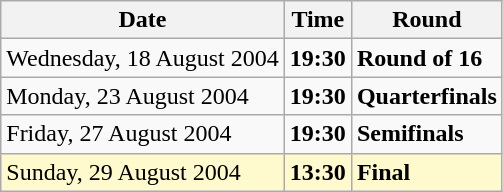<table class="wikitable">
<tr>
<th>Date</th>
<th>Time</th>
<th>Round</th>
</tr>
<tr>
<td>Wednesday, 18 August 2004</td>
<td><strong>19:30</strong></td>
<td><strong>Round of 16</strong></td>
</tr>
<tr>
<td>Monday, 23 August 2004</td>
<td><strong>19:30</strong></td>
<td><strong>Quarterfinals</strong></td>
</tr>
<tr>
<td>Friday, 27 August 2004</td>
<td><strong>19:30</strong></td>
<td><strong>Semifinals</strong></td>
</tr>
<tr>
<td style=background:lemonchiffon>Sunday, 29 August 2004</td>
<td style=background:lemonchiffon><strong>13:30</strong></td>
<td style=background:lemonchiffon><strong>Final</strong></td>
</tr>
</table>
